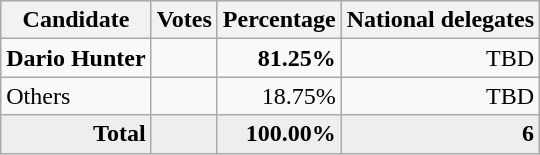<table class="wikitable" style="text-align:right;">
<tr>
<th>Candidate</th>
<th>Votes</th>
<th>Percentage</th>
<th>National delegates</th>
</tr>
<tr>
<td style="text-align:left;"><strong>Dario Hunter</strong></td>
<td></td>
<td><strong> 81.25%</strong></td>
<td>TBD</td>
</tr>
<tr>
<td style="text-align:left;">Others</td>
<td></td>
<td>18.75%</td>
<td>TBD</td>
</tr>
<tr style="background:#eee;">
<td style="margin-right:0.50px"><strong>Total</strong></td>
<td style="margin-right:0.50px"></td>
<td style="margin-right:0.50px"><strong>100.00%</strong></td>
<td style="margin-right:0.50px"><strong>6</strong></td>
</tr>
</table>
